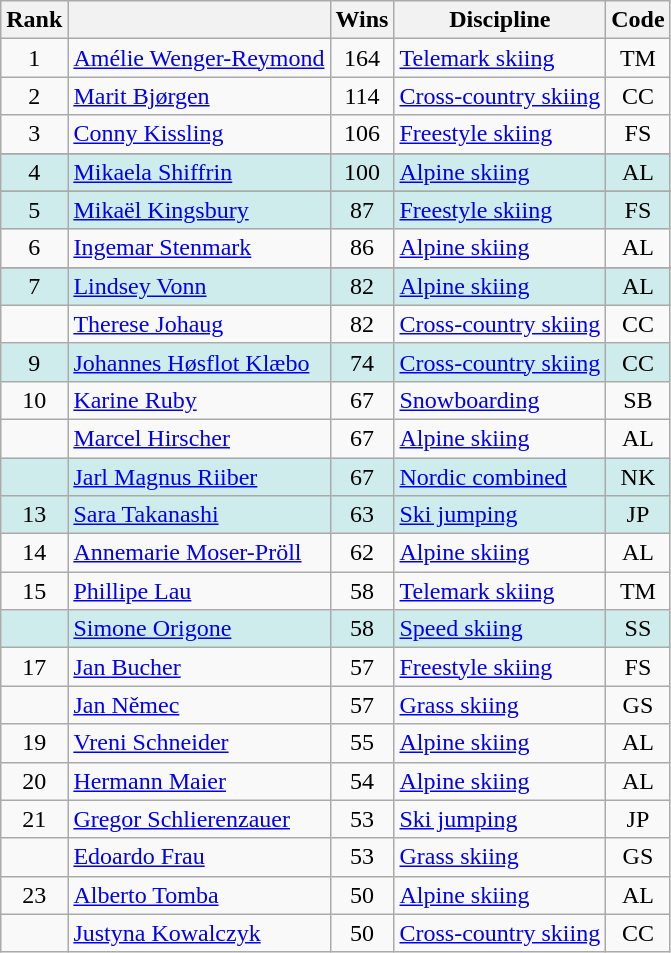<table class="wikitable plainrowheaders">
<tr>
<th scope="col">Rank</th>
<th scope="col"></th>
<th scope="col">Wins</th>
<th scope="col">Discipline</th>
<th scope="col">Code</th>
</tr>
<tr>
<td align=center>1</td>
<td> <a href='#'>Amélie Wenger-Reymond</a></td>
<td align=center>164</td>
<td><a href='#'>Telemark skiing</a></td>
<td align=center>TM</td>
</tr>
<tr>
<td align=center>2</td>
<td> <a href='#'>Marit Bjørgen</a></td>
<td align=center>114</td>
<td><a href='#'>Cross-country skiing</a></td>
<td align=center>CC</td>
</tr>
<tr>
<td align=center>3</td>
<td> <a href='#'>Conny Kissling</a></td>
<td align=center>106</td>
<td><a href='#'>Freestyle skiing</a></td>
<td align=center>FS</td>
</tr>
<tr>
</tr>
<tr bgcolor=#CFECEC>
<td align=center>4</td>
<td> <a href='#'>Mikaela Shiffrin</a></td>
<td align=center>100</td>
<td><a href='#'>Alpine skiing</a></td>
<td align=center>AL</td>
</tr>
<tr>
</tr>
<tr bgcolor=#CFECEC>
<td align=center>5</td>
<td> <a href='#'>Mikaël Kingsbury</a></td>
<td align=center>87</td>
<td><a href='#'>Freestyle skiing</a></td>
<td align=center>FS</td>
</tr>
<tr>
<td align=center>6</td>
<td> <a href='#'>Ingemar Stenmark</a></td>
<td align=center>86</td>
<td><a href='#'>Alpine skiing</a></td>
<td align=center>AL</td>
</tr>
<tr>
</tr>
<tr bgcolor=#CFECEC>
<td align=center>7</td>
<td> <a href='#'>Lindsey Vonn</a></td>
<td align=center>82</td>
<td><a href='#'>Alpine skiing</a></td>
<td align=center>AL</td>
</tr>
<tr>
<td align=center></td>
<td> <a href='#'>Therese Johaug</a></td>
<td align=center>82</td>
<td><a href='#'>Cross-country skiing</a></td>
<td align=center>CC</td>
</tr>
<tr bgcolor=#CFECEC>
<td align=center>9</td>
<td> <a href='#'>Johannes Høsflot Klæbo</a></td>
<td align=center>74</td>
<td><a href='#'>Cross-country skiing</a></td>
<td align=center>CC</td>
</tr>
<tr>
<td align=center>10</td>
<td> <a href='#'>Karine Ruby</a></td>
<td align=center>67</td>
<td><a href='#'>Snowboarding</a></td>
<td align=center>SB</td>
</tr>
<tr>
<td align=center></td>
<td> <a href='#'>Marcel Hirscher</a></td>
<td align=center>67</td>
<td><a href='#'>Alpine skiing</a></td>
<td align=center>AL</td>
</tr>
<tr bgcolor=#CFECEC>
<td align=center></td>
<td> <a href='#'>Jarl Magnus Riiber</a></td>
<td align=center>67</td>
<td><a href='#'>Nordic combined</a></td>
<td align=center>NK</td>
</tr>
<tr bgcolor=#CFECEC>
<td align=center>13</td>
<td> <a href='#'>Sara Takanashi</a></td>
<td align=center>63</td>
<td><a href='#'>Ski jumping</a></td>
<td align=center>JP</td>
</tr>
<tr>
<td align=center>14</td>
<td> <a href='#'>Annemarie Moser-Pröll</a></td>
<td align=center>62</td>
<td><a href='#'>Alpine skiing</a></td>
<td align=center>AL</td>
</tr>
<tr>
<td align=center>15</td>
<td> <a href='#'>Phillipe Lau</a></td>
<td align=center>58</td>
<td><a href='#'>Telemark skiing</a></td>
<td align=center>TM</td>
</tr>
<tr bgcolor=#CFECEC>
<td align=center></td>
<td> <a href='#'>Simone Origone</a></td>
<td align=center>58</td>
<td><a href='#'>Speed skiing</a></td>
<td align=center>SS</td>
</tr>
<tr>
<td align=center>17</td>
<td> <a href='#'>Jan Bucher</a></td>
<td align=center>57</td>
<td><a href='#'>Freestyle skiing</a></td>
<td align=center>FS</td>
</tr>
<tr>
<td align=center></td>
<td> <a href='#'>Jan Němec</a></td>
<td align=center>57</td>
<td><a href='#'>Grass skiing</a></td>
<td align=center>GS</td>
</tr>
<tr>
<td align=center>19</td>
<td> <a href='#'>Vreni Schneider</a></td>
<td align=center>55</td>
<td><a href='#'>Alpine skiing</a></td>
<td align=center>AL</td>
</tr>
<tr>
<td align=center>20</td>
<td> <a href='#'>Hermann Maier</a></td>
<td align=center>54</td>
<td><a href='#'>Alpine skiing</a></td>
<td align=center>AL</td>
</tr>
<tr>
<td align=center>21</td>
<td> <a href='#'>Gregor Schlierenzauer</a></td>
<td align=center>53</td>
<td><a href='#'>Ski jumping</a></td>
<td align=center>JP</td>
</tr>
<tr>
<td align=center></td>
<td> <a href='#'>Edoardo Frau</a></td>
<td align=center>53</td>
<td><a href='#'>Grass skiing</a></td>
<td align=center>GS</td>
</tr>
<tr>
<td align=center>23</td>
<td> <a href='#'>Alberto Tomba</a></td>
<td align=center>50</td>
<td><a href='#'>Alpine skiing</a></td>
<td align=center>AL</td>
</tr>
<tr>
<td align=center></td>
<td> <a href='#'>Justyna Kowalczyk</a></td>
<td align=center>50</td>
<td><a href='#'>Cross-country skiing</a></td>
<td align=center>CC</td>
</tr>
</table>
